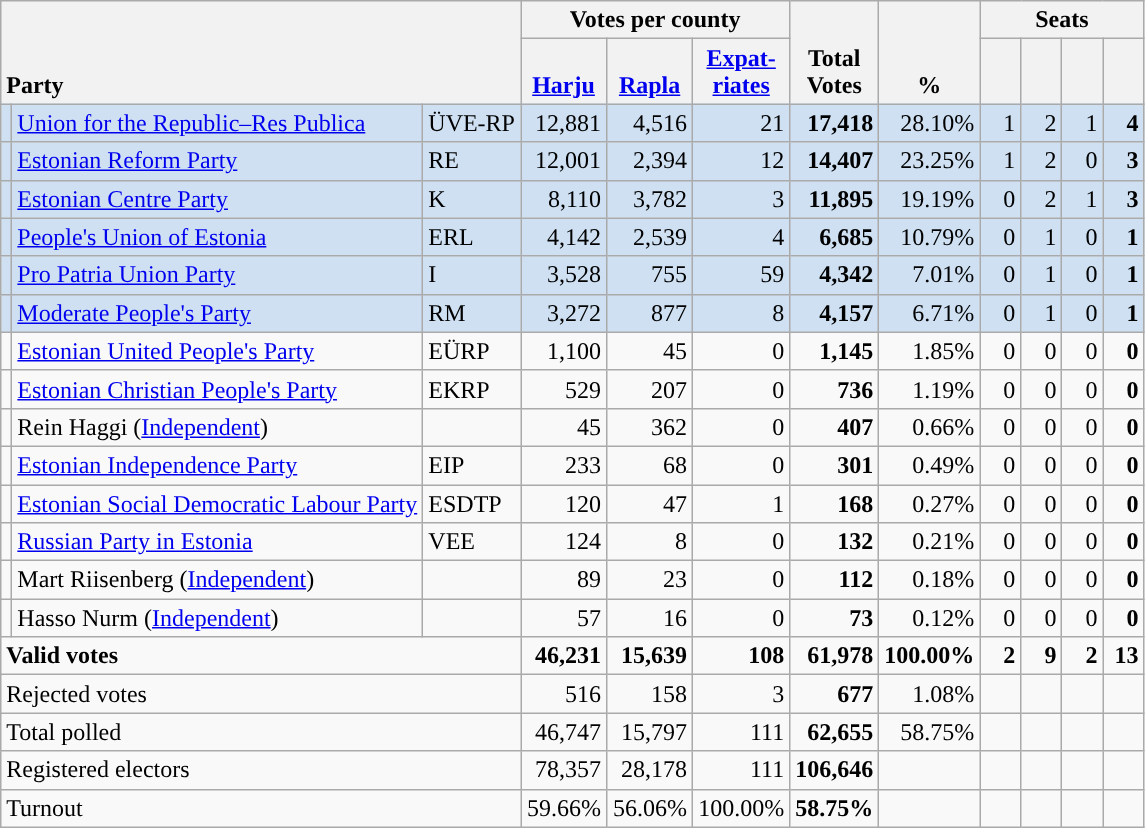<table class="wikitable" border="1" style="text-align:right;">
<tr>
<th style="text-align:left;" valign=bottom rowspan=2 colspan=3>Party</th>
<th colspan=3>Votes per county</th>
<th align=center valign=bottom rowspan=2 width="50">Total Votes</th>
<th align=center valign=bottom rowspan=2 width="50">%</th>
<th colspan=4>Seats</th>
</tr>
<tr>
<th align=center valign=bottom width="50"><a href='#'>Harju</a></th>
<th align=center valign=bottom width="50"><a href='#'>Rapla</a></th>
<th align=center valign=bottom width="50"><a href='#'>Expat- riates</a></th>
<th align=center valign=bottom width="20"><small></small></th>
<th align=center valign=bottom width="20"><small></small></th>
<th align=center valign=bottom width="20"><small></small></th>
<th align=center valign=bottom width="20"><small></small></th>
</tr>
<tr style="background:#CEE0F2;">
<td style="background:"></td>
<td align=left><a href='#'>Union for the Republic–Res Publica</a></td>
<td align=left>ÜVE-RP</td>
<td>12,881</td>
<td>4,516</td>
<td>21</td>
<td><strong>17,418</strong></td>
<td>28.10%</td>
<td>1</td>
<td>2</td>
<td>1</td>
<td><strong>4</strong></td>
</tr>
<tr style="background:#CEE0F2;">
<td style="background:"></td>
<td align=left><a href='#'>Estonian Reform Party</a></td>
<td align=left>RE</td>
<td>12,001</td>
<td>2,394</td>
<td>12</td>
<td><strong>14,407</strong></td>
<td>23.25%</td>
<td>1</td>
<td>2</td>
<td>0</td>
<td><strong>3</strong></td>
</tr>
<tr style="background:#CEE0F2;">
<td style="background:"></td>
<td align=left><a href='#'>Estonian Centre Party</a></td>
<td align=left>K</td>
<td>8,110</td>
<td>3,782</td>
<td>3</td>
<td><strong>11,895</strong></td>
<td>19.19%</td>
<td>0</td>
<td>2</td>
<td>1</td>
<td><strong>3</strong></td>
</tr>
<tr style="background:#CEE0F2;">
<td style="background:"></td>
<td align=left><a href='#'>People's Union of Estonia</a></td>
<td align=left>ERL</td>
<td>4,142</td>
<td>2,539</td>
<td>4</td>
<td><strong>6,685</strong></td>
<td>10.79%</td>
<td>0</td>
<td>1</td>
<td>0</td>
<td><strong>1</strong></td>
</tr>
<tr style="background:#CEE0F2;">
<td style="background:"></td>
<td align=left><a href='#'>Pro Patria Union Party</a></td>
<td align=left>I</td>
<td>3,528</td>
<td>755</td>
<td>59</td>
<td><strong>4,342</strong></td>
<td>7.01%</td>
<td>0</td>
<td>1</td>
<td>0</td>
<td><strong>1</strong></td>
</tr>
<tr style="background:#CEE0F2;">
<td style="background:"></td>
<td align=left><a href='#'>Moderate People's Party</a></td>
<td align=left>RM</td>
<td>3,272</td>
<td>877</td>
<td>8</td>
<td><strong>4,157</strong></td>
<td>6.71%</td>
<td>0</td>
<td>1</td>
<td>0</td>
<td><strong>1</strong></td>
</tr>
<tr>
<td style="background:"></td>
<td align=left><a href='#'>Estonian United People's Party</a></td>
<td align=left>EÜRP</td>
<td>1,100</td>
<td>45</td>
<td>0</td>
<td><strong>1,145</strong></td>
<td>1.85%</td>
<td>0</td>
<td>0</td>
<td>0</td>
<td><strong>0</strong></td>
</tr>
<tr>
<td style="background:"></td>
<td align=left><a href='#'>Estonian Christian People's Party</a></td>
<td align=left>EKRP</td>
<td>529</td>
<td>207</td>
<td>0</td>
<td><strong>736</strong></td>
<td>1.19%</td>
<td>0</td>
<td>0</td>
<td>0</td>
<td><strong>0</strong></td>
</tr>
<tr>
<td style="background:"></td>
<td align=left>Rein Haggi (<a href='#'>Independent</a>)</td>
<td></td>
<td>45</td>
<td>362</td>
<td>0</td>
<td><strong>407</strong></td>
<td>0.66%</td>
<td>0</td>
<td>0</td>
<td>0</td>
<td><strong>0</strong></td>
</tr>
<tr>
<td style="background:"></td>
<td align=left><a href='#'>Estonian Independence Party</a></td>
<td align=left>EIP</td>
<td>233</td>
<td>68</td>
<td>0</td>
<td><strong>301</strong></td>
<td>0.49%</td>
<td>0</td>
<td>0</td>
<td>0</td>
<td><strong>0</strong></td>
</tr>
<tr>
<td style="background:"></td>
<td align=left><a href='#'>Estonian Social Democratic Labour Party</a></td>
<td align=left>ESDTP</td>
<td>120</td>
<td>47</td>
<td>1</td>
<td><strong>168</strong></td>
<td>0.27%</td>
<td>0</td>
<td>0</td>
<td>0</td>
<td><strong>0</strong></td>
</tr>
<tr>
<td></td>
<td align=left><a href='#'>Russian Party in Estonia</a></td>
<td align=left>VEE</td>
<td>124</td>
<td>8</td>
<td>0</td>
<td><strong>132</strong></td>
<td>0.21%</td>
<td>0</td>
<td>0</td>
<td>0</td>
<td><strong>0</strong></td>
</tr>
<tr>
<td style="background:"></td>
<td align=left>Mart Riisenberg (<a href='#'>Independent</a>)</td>
<td></td>
<td>89</td>
<td>23</td>
<td>0</td>
<td><strong>112</strong></td>
<td>0.18%</td>
<td>0</td>
<td>0</td>
<td>0</td>
<td><strong>0</strong></td>
</tr>
<tr>
<td style="background:"></td>
<td align=left>Hasso Nurm (<a href='#'>Independent</a>)</td>
<td></td>
<td>57</td>
<td>16</td>
<td>0</td>
<td><strong>73</strong></td>
<td>0.12%</td>
<td>0</td>
<td>0</td>
<td>0</td>
<td><strong>0</strong></td>
</tr>
<tr style="font-weight:bold">
<td align=left colspan=3>Valid votes</td>
<td>46,231</td>
<td>15,639</td>
<td>108</td>
<td>61,978</td>
<td>100.00%</td>
<td>2</td>
<td>9</td>
<td>2</td>
<td>13</td>
</tr>
<tr>
<td align=left colspan=3>Rejected votes</td>
<td>516</td>
<td>158</td>
<td>3</td>
<td><strong>677</strong></td>
<td>1.08%</td>
<td></td>
<td></td>
<td></td>
<td></td>
</tr>
<tr>
<td align=left colspan=3>Total polled</td>
<td>46,747</td>
<td>15,797</td>
<td>111</td>
<td><strong>62,655</strong></td>
<td>58.75%</td>
<td></td>
<td></td>
<td></td>
<td></td>
</tr>
<tr>
<td align=left colspan=3>Registered electors</td>
<td>78,357</td>
<td>28,178</td>
<td>111</td>
<td><strong>106,646</strong></td>
<td></td>
<td></td>
<td></td>
<td></td>
<td></td>
</tr>
<tr>
<td align=left colspan=3>Turnout</td>
<td>59.66%</td>
<td>56.06%</td>
<td>100.00%</td>
<td><strong>58.75%</strong></td>
<td></td>
<td></td>
<td></td>
<td></td>
<td></td>
</tr>
</table>
